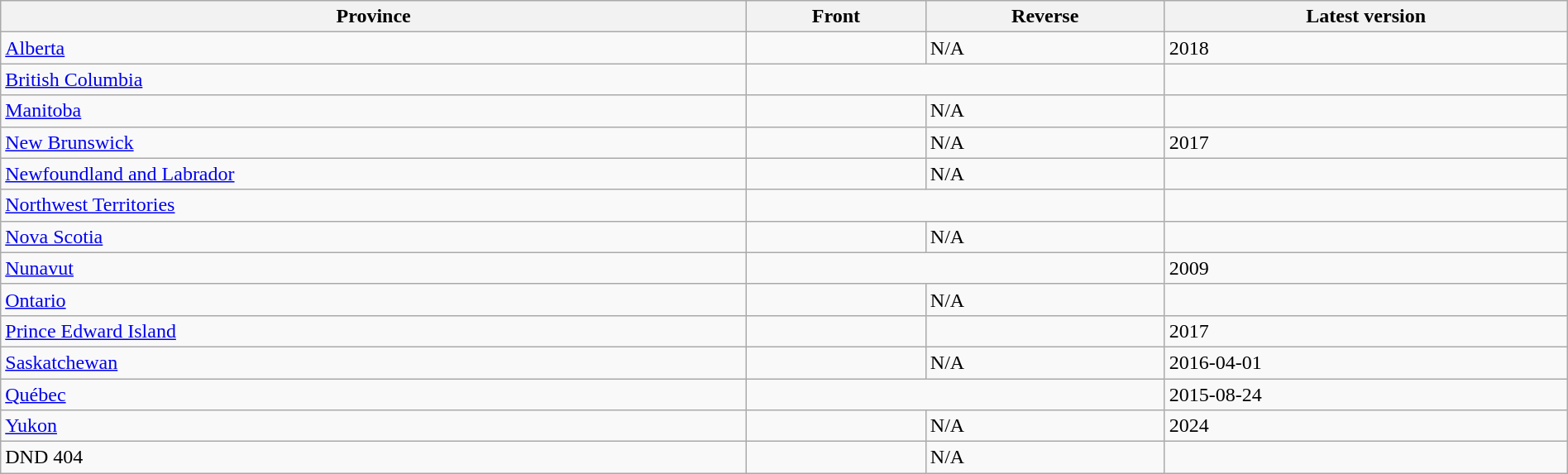<table class="wikitable" width="100%">
<tr>
<th>Province</th>
<th>Front</th>
<th>Reverse</th>
<th>Latest version</th>
</tr>
<tr>
<td> <a href='#'>Alberta</a></td>
<td></td>
<td>N/A</td>
<td>2018</td>
</tr>
<tr>
<td> <a href='#'>British Columbia</a></td>
<td colspan=2></td>
<td></td>
</tr>
<tr>
<td> <a href='#'>Manitoba</a></td>
<td></td>
<td>N/A</td>
<td></td>
</tr>
<tr>
<td> <a href='#'>New Brunswick</a></td>
<td></td>
<td>N/A</td>
<td>2017</td>
</tr>
<tr>
<td> <a href='#'>Newfoundland and Labrador</a></td>
<td></td>
<td>N/A</td>
<td></td>
</tr>
<tr>
<td> <a href='#'>Northwest Territories</a></td>
<td colspan=2></td>
<td></td>
</tr>
<tr>
<td> <a href='#'>Nova Scotia</a></td>
<td></td>
<td>N/A</td>
<td></td>
</tr>
<tr>
<td> <a href='#'>Nunavut</a></td>
<td colspan=2></td>
<td>2009</td>
</tr>
<tr>
<td> <a href='#'>Ontario</a></td>
<td></td>
<td>N/A</td>
<td></td>
</tr>
<tr>
<td> <a href='#'>Prince Edward Island</a></td>
<td></td>
<td></td>
<td>2017</td>
</tr>
<tr>
<td> <a href='#'>Saskatchewan</a></td>
<td></td>
<td>N/A</td>
<td>2016-04-01</td>
</tr>
<tr>
<td> <a href='#'>Québec</a></td>
<td colspan=2></td>
<td>2015-08-24</td>
</tr>
<tr>
<td> <a href='#'>Yukon</a></td>
<td></td>
<td>N/A</td>
<td>2024</td>
</tr>
<tr>
<td> DND 404</td>
<td></td>
<td>N/A</td>
<td></td>
</tr>
</table>
